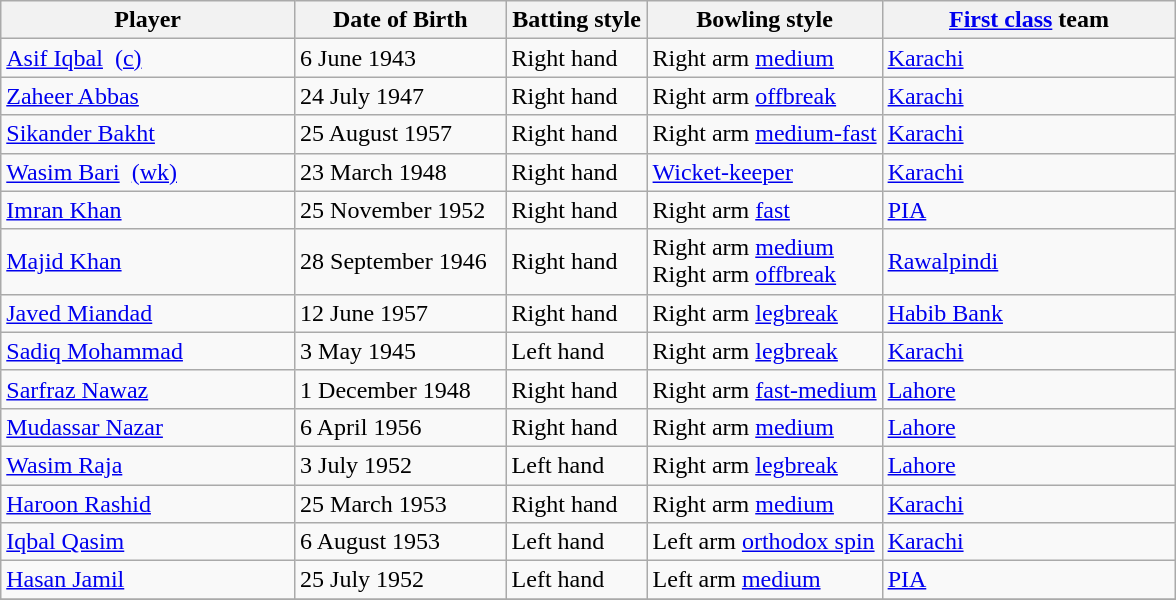<table class="wikitable">
<tr>
<th width="25%">Player</th>
<th width="18%">Date of Birth</th>
<th width="12%">Batting style</th>
<th width="20%">Bowling style</th>
<th width="25%"><a href='#'>First class</a> team</th>
</tr>
<tr>
<td><a href='#'>Asif Iqbal</a>  <a href='#'>(c)</a></td>
<td>6 June 1943</td>
<td>Right hand</td>
<td>Right arm <a href='#'>medium</a></td>
<td> <a href='#'>Karachi</a></td>
</tr>
<tr>
<td><a href='#'>Zaheer Abbas</a></td>
<td>24 July 1947</td>
<td>Right hand</td>
<td>Right arm <a href='#'>offbreak</a></td>
<td> <a href='#'>Karachi</a></td>
</tr>
<tr>
<td><a href='#'>Sikander Bakht</a></td>
<td>25 August 1957</td>
<td>Right hand</td>
<td>Right arm <a href='#'>medium-fast</a></td>
<td> <a href='#'>Karachi</a></td>
</tr>
<tr>
<td><a href='#'>Wasim Bari</a>  <a href='#'>(wk)</a></td>
<td>23 March 1948</td>
<td>Right hand</td>
<td><a href='#'>Wicket-keeper</a></td>
<td> <a href='#'>Karachi</a></td>
</tr>
<tr>
<td><a href='#'>Imran Khan</a></td>
<td>25 November 1952</td>
<td>Right hand</td>
<td>Right arm <a href='#'>fast</a></td>
<td> <a href='#'>PIA</a></td>
</tr>
<tr>
<td><a href='#'>Majid Khan</a></td>
<td>28 September 1946</td>
<td>Right hand</td>
<td>Right arm <a href='#'>medium</a><br>Right arm <a href='#'>offbreak</a></td>
<td> <a href='#'>Rawalpindi</a></td>
</tr>
<tr>
<td><a href='#'>Javed Miandad</a></td>
<td>12 June 1957</td>
<td>Right hand</td>
<td>Right arm <a href='#'>legbreak</a></td>
<td> <a href='#'>Habib Bank</a></td>
</tr>
<tr>
<td><a href='#'>Sadiq Mohammad</a></td>
<td>3 May 1945</td>
<td>Left hand</td>
<td>Right arm <a href='#'>legbreak</a></td>
<td> <a href='#'>Karachi</a></td>
</tr>
<tr>
<td><a href='#'>Sarfraz Nawaz</a></td>
<td>1 December 1948</td>
<td>Right hand</td>
<td>Right arm <a href='#'>fast-medium</a></td>
<td> <a href='#'>Lahore</a></td>
</tr>
<tr>
<td><a href='#'>Mudassar Nazar</a></td>
<td>6 April 1956</td>
<td>Right hand</td>
<td>Right arm <a href='#'>medium</a></td>
<td> <a href='#'>Lahore</a></td>
</tr>
<tr>
<td><a href='#'>Wasim Raja</a></td>
<td>3 July 1952</td>
<td>Left hand</td>
<td>Right arm <a href='#'>legbreak</a></td>
<td> <a href='#'>Lahore</a></td>
</tr>
<tr>
<td><a href='#'>Haroon Rashid</a></td>
<td>25 March 1953</td>
<td>Right hand</td>
<td>Right arm <a href='#'>medium</a></td>
<td> <a href='#'>Karachi</a></td>
</tr>
<tr>
<td><a href='#'>Iqbal Qasim</a></td>
<td>6 August 1953</td>
<td>Left hand</td>
<td>Left arm <a href='#'>orthodox spin</a></td>
<td> <a href='#'>Karachi</a></td>
</tr>
<tr>
<td><a href='#'>Hasan Jamil</a></td>
<td>25 July 1952</td>
<td>Left hand</td>
<td>Left arm <a href='#'>medium</a></td>
<td> <a href='#'>PIA</a></td>
</tr>
<tr>
</tr>
</table>
